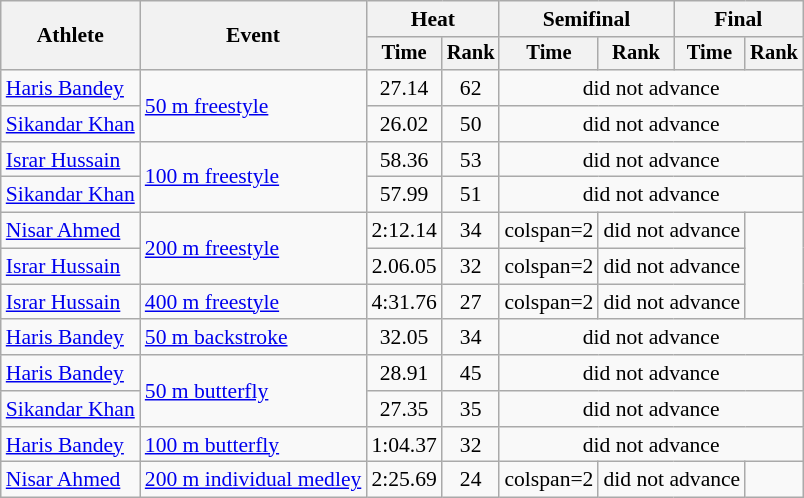<table class=wikitable style=font-size:90%>
<tr>
<th rowspan=2>Athlete</th>
<th rowspan=2>Event</th>
<th colspan=2>Heat</th>
<th colspan=2>Semifinal</th>
<th colspan=2>Final</th>
</tr>
<tr style=font-size:95%>
<th>Time</th>
<th>Rank</th>
<th>Time</th>
<th>Rank</th>
<th>Time</th>
<th>Rank</th>
</tr>
<tr align=center>
<td align=left><a href='#'>Haris Bandey</a></td>
<td align=left rowspan=2><a href='#'>50 m freestyle</a></td>
<td>27.14</td>
<td>62</td>
<td colspan=4>did not advance</td>
</tr>
<tr align=center>
<td align=left><a href='#'>Sikandar Khan</a></td>
<td>26.02</td>
<td>50</td>
<td colspan=4>did not advance</td>
</tr>
<tr align=center>
<td align=left><a href='#'>Israr Hussain</a></td>
<td align=left rowspan=2><a href='#'>100 m freestyle</a></td>
<td>58.36</td>
<td>53</td>
<td colspan=4>did not advance</td>
</tr>
<tr align=center>
<td align=left><a href='#'>Sikandar Khan</a></td>
<td>57.99</td>
<td>51</td>
<td colspan=4>did not advance</td>
</tr>
<tr align=center>
<td align=left><a href='#'>Nisar Ahmed</a></td>
<td align=left rowspan=2><a href='#'>200 m freestyle</a></td>
<td>2:12.14</td>
<td>34</td>
<td>colspan=2 </td>
<td colspan=2>did not advance</td>
</tr>
<tr align=center>
<td align=left><a href='#'>Israr Hussain</a></td>
<td>2.06.05</td>
<td>32</td>
<td>colspan=2 </td>
<td colspan=2>did not advance</td>
</tr>
<tr align=center>
<td align=left><a href='#'>Israr Hussain</a></td>
<td align=left><a href='#'>400 m freestyle</a></td>
<td>4:31.76</td>
<td>27</td>
<td>colspan=2 </td>
<td colspan=2>did not advance</td>
</tr>
<tr align=center>
<td align=left><a href='#'>Haris Bandey</a></td>
<td align=left><a href='#'>50 m backstroke</a></td>
<td>32.05</td>
<td>34</td>
<td colspan=4>did not advance</td>
</tr>
<tr align=center>
<td align=left><a href='#'>Haris Bandey</a></td>
<td align=left rowspan=2><a href='#'>50 m butterfly</a></td>
<td>28.91</td>
<td>45</td>
<td colspan=4>did not advance</td>
</tr>
<tr align=center>
<td align=left><a href='#'>Sikandar Khan</a></td>
<td>27.35</td>
<td>35</td>
<td colspan=4>did not advance</td>
</tr>
<tr align=center>
<td align=left><a href='#'>Haris Bandey</a></td>
<td align=left><a href='#'>100 m butterfly</a></td>
<td>1:04.37</td>
<td>32</td>
<td colspan=4>did not advance</td>
</tr>
<tr align=center>
<td align=left><a href='#'>Nisar Ahmed</a></td>
<td align=left><a href='#'>200 m individual medley</a></td>
<td>2:25.69</td>
<td>24</td>
<td>colspan=2 </td>
<td colspan=2>did not advance</td>
</tr>
</table>
